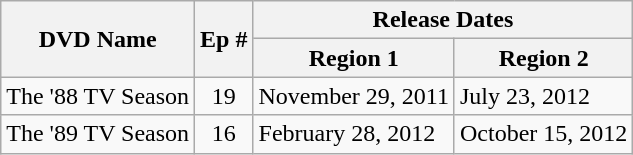<table class="wikitable">
<tr>
<th rowspan="2">DVD Name</th>
<th rowspan="2">Ep #</th>
<th colspan="2">Release Dates</th>
</tr>
<tr>
<th>Region 1</th>
<th>Region 2</th>
</tr>
<tr>
<td>The '88 TV Season</td>
<td align="center">19</td>
<td>November 29, 2011</td>
<td>July 23, 2012</td>
</tr>
<tr>
<td>The '89 TV Season</td>
<td align="center">16</td>
<td>February 28, 2012</td>
<td>October 15, 2012</td>
</tr>
</table>
